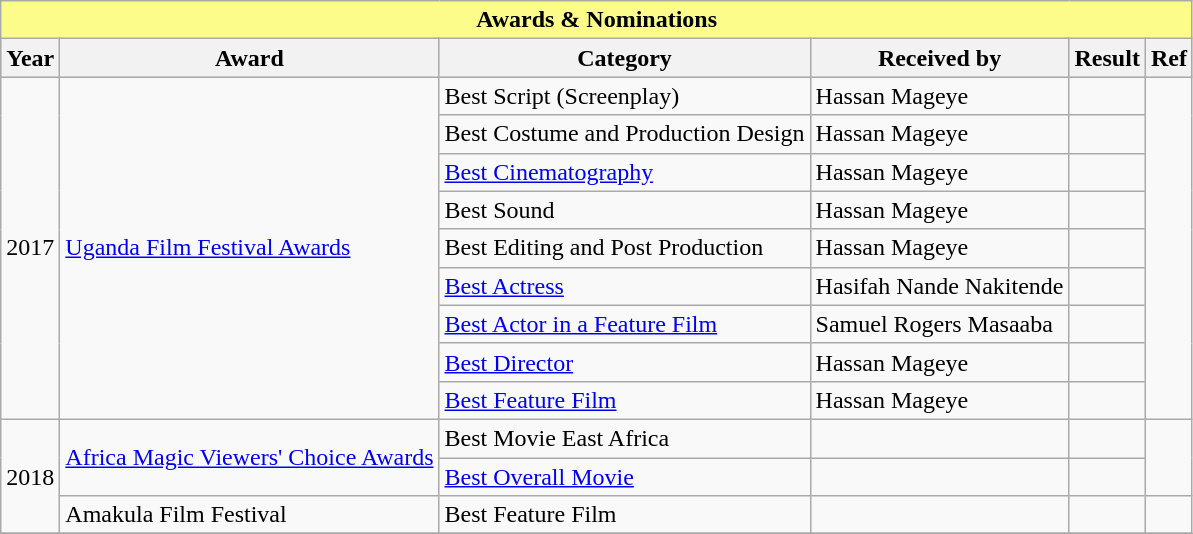<table class="wikitable" width="">
<tr>
<th colspan="6" style="background: #FBFC8A;">Awards & Nominations</th>
</tr>
<tr style="background:#ccc; text-align:center;">
<th>Year</th>
<th>Award</th>
<th>Category</th>
<th>Received by</th>
<th>Result</th>
<th>Ref</th>
</tr>
<tr>
<td rowspan="9">2017</td>
<td rowspan="9"><a href='#'>Uganda Film Festival Awards</a></td>
<td>Best Script (Screenplay)</td>
<td>Hassan Mageye</td>
<td></td>
<td rowspan="9"></td>
</tr>
<tr>
<td>Best Costume and Production Design</td>
<td>Hassan Mageye</td>
<td></td>
</tr>
<tr>
<td><a href='#'>Best Cinematography</a></td>
<td>Hassan Mageye</td>
<td></td>
</tr>
<tr>
<td>Best Sound</td>
<td>Hassan Mageye</td>
<td></td>
</tr>
<tr>
<td>Best Editing and Post Production</td>
<td>Hassan Mageye</td>
<td></td>
</tr>
<tr>
<td><a href='#'>Best Actress</a></td>
<td>Hasifah Nande Nakitende</td>
<td></td>
</tr>
<tr>
<td><a href='#'>Best Actor in a Feature Film</a></td>
<td>Samuel Rogers Masaaba</td>
<td></td>
</tr>
<tr>
<td><a href='#'>Best Director</a></td>
<td>Hassan Mageye</td>
<td></td>
</tr>
<tr>
<td><a href='#'>Best Feature Film</a></td>
<td>Hassan Mageye</td>
<td></td>
</tr>
<tr>
<td rowspan="3">2018</td>
<td rowspan="2"><a href='#'>Africa Magic Viewers' Choice Awards</a></td>
<td>Best Movie East Africa</td>
<td></td>
<td></td>
<td rowspan="2"></td>
</tr>
<tr>
<td><a href='#'>Best Overall Movie</a></td>
<td></td>
<td></td>
</tr>
<tr>
<td>Amakula Film Festival</td>
<td>Best Feature Film</td>
<td></td>
<td></td>
<td></td>
</tr>
<tr>
</tr>
</table>
